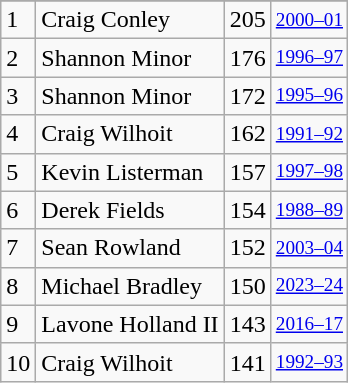<table class="wikitable">
<tr>
</tr>
<tr>
<td>1</td>
<td>Craig Conley</td>
<td>205</td>
<td style="font-size:80%;"><a href='#'>2000–01</a></td>
</tr>
<tr>
<td>2</td>
<td>Shannon Minor</td>
<td>176</td>
<td style="font-size:80%;"><a href='#'>1996–97</a></td>
</tr>
<tr>
<td>3</td>
<td>Shannon Minor</td>
<td>172</td>
<td style="font-size:80%;"><a href='#'>1995–96</a></td>
</tr>
<tr>
<td>4</td>
<td>Craig Wilhoit</td>
<td>162</td>
<td style="font-size:80%;"><a href='#'>1991–92</a></td>
</tr>
<tr>
<td>5</td>
<td>Kevin Listerman</td>
<td>157</td>
<td style="font-size:80%;"><a href='#'>1997–98</a></td>
</tr>
<tr>
<td>6</td>
<td>Derek Fields</td>
<td>154</td>
<td style="font-size:80%;"><a href='#'>1988–89</a></td>
</tr>
<tr>
<td>7</td>
<td>Sean Rowland</td>
<td>152</td>
<td style="font-size:80%;"><a href='#'>2003–04</a></td>
</tr>
<tr>
<td>8</td>
<td>Michael Bradley</td>
<td>150</td>
<td style="font-size:80%;"><a href='#'>2023–24</a></td>
</tr>
<tr>
<td>9</td>
<td>Lavone Holland II</td>
<td>143</td>
<td style="font-size:80%;"><a href='#'>2016–17</a></td>
</tr>
<tr>
<td>10</td>
<td>Craig Wilhoit</td>
<td>141</td>
<td style="font-size:80%;"><a href='#'>1992–93</a></td>
</tr>
</table>
